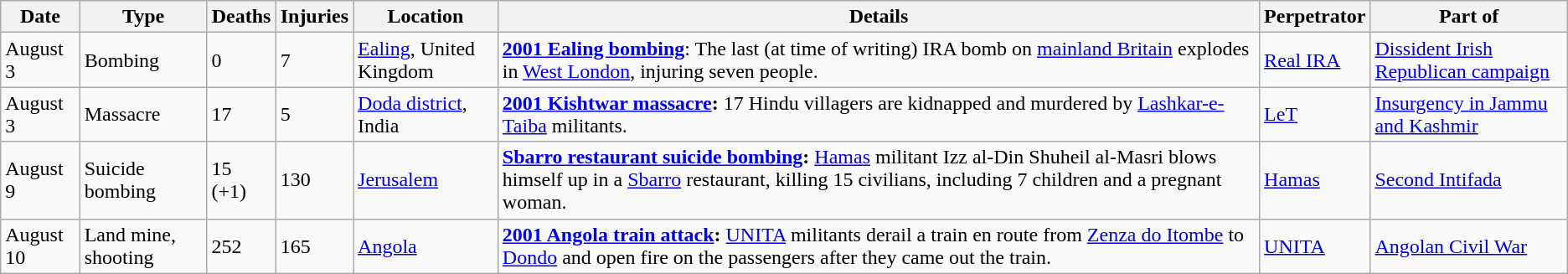<table class="wikitable sortable">
<tr>
<th>Date</th>
<th>Type</th>
<th>Deaths</th>
<th>Injuries</th>
<th>Location</th>
<th>Details</th>
<th>Perpetrator</th>
<th>Part of</th>
</tr>
<tr>
<td>August 3</td>
<td>Bombing</td>
<td>0</td>
<td>7</td>
<td><a href='#'>Ealing</a>, United Kingdom</td>
<td><strong><a href='#'>2001 Ealing bombing</a></strong>: The last (at time of writing) IRA bomb on <a href='#'>mainland Britain</a> explodes in <a href='#'>West London</a>, injuring seven people.</td>
<td><a href='#'>Real IRA</a></td>
<td><a href='#'>Dissident Irish Republican campaign</a></td>
</tr>
<tr>
<td>August 3</td>
<td>Massacre</td>
<td>17</td>
<td>5</td>
<td><a href='#'>Doda district</a>, India</td>
<td><strong><a href='#'>2001 Kishtwar massacre</a>:</strong> 17 Hindu villagers are kidnapped and murdered by <a href='#'>Lashkar-e-Taiba</a> militants.</td>
<td><a href='#'>LeT</a></td>
<td><a href='#'>Insurgency in Jammu and Kashmir</a></td>
</tr>
<tr>
<td>August 9</td>
<td>Suicide bombing</td>
<td>15 (+1)</td>
<td>130</td>
<td><a href='#'>Jerusalem</a></td>
<td><strong><a href='#'>Sbarro restaurant suicide bombing</a>:</strong> <a href='#'>Hamas</a> militant Izz al-Din Shuheil al-Masri blows himself up in a <a href='#'>Sbarro</a> restaurant, killing 15 civilians, including 7 children and a pregnant woman.</td>
<td><a href='#'>Hamas</a></td>
<td><a href='#'>Second Intifada</a></td>
</tr>
<tr>
<td>August 10</td>
<td>Land mine, shooting</td>
<td>252</td>
<td>165</td>
<td><a href='#'>Angola</a></td>
<td><strong><a href='#'>2001 Angola train attack</a>:</strong> <a href='#'>UNITA</a> militants derail a train en route from <a href='#'>Zenza do Itombe</a> to <a href='#'>Dondo</a> and open fire on the passengers after they came out the train.</td>
<td><a href='#'>UNITA</a></td>
<td><a href='#'>Angolan Civil War</a></td>
</tr>
</table>
